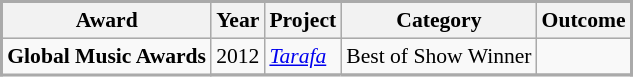<table class="wikitable" style="border:2px #aaa solid; font-size:90%;">
<tr style="background:#ccc; text-align:center;">
<th>Award</th>
<th>Year</th>
<th>Project</th>
<th>Category</th>
<th>Outcome</th>
</tr>
<tr>
<td rowspan="47"><strong>Global Music Awards</strong></td>
<td>2012</td>
<td><em><a href='#'>Tarafa</a></em></td>
<td>Best of Show Winner</td>
<td></td>
</tr>
<tr>
</tr>
</table>
